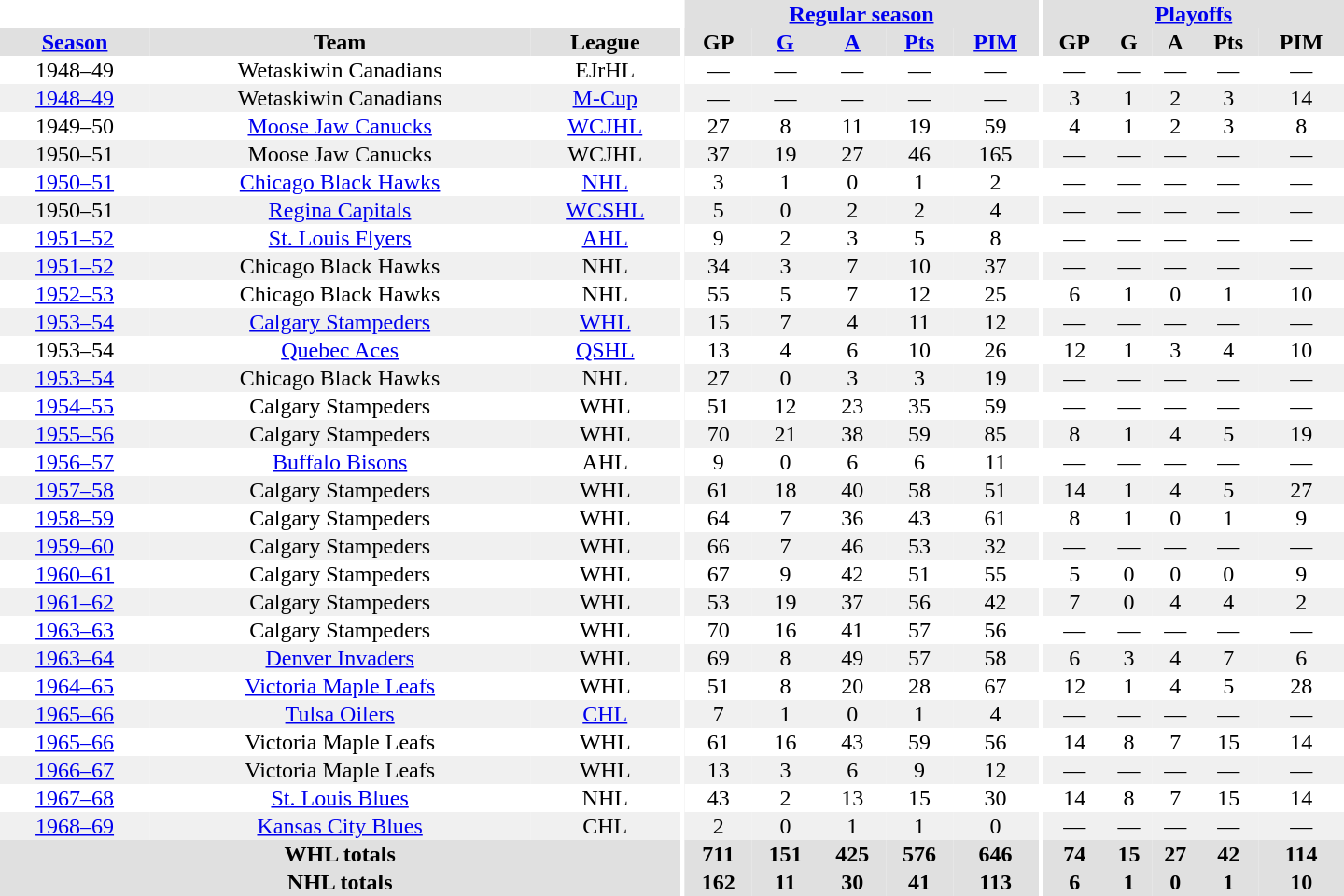<table border="0" cellpadding="1" cellspacing="0" style="text-align:center; width:60em">
<tr bgcolor="#e0e0e0">
<th colspan="3" bgcolor="#ffffff"></th>
<th rowspan="100" bgcolor="#ffffff"></th>
<th colspan="5"><a href='#'>Regular season</a></th>
<th rowspan="100" bgcolor="#ffffff"></th>
<th colspan="5"><a href='#'>Playoffs</a></th>
</tr>
<tr bgcolor="#e0e0e0">
<th><a href='#'>Season</a></th>
<th>Team</th>
<th>League</th>
<th>GP</th>
<th><a href='#'>G</a></th>
<th><a href='#'>A</a></th>
<th><a href='#'>Pts</a></th>
<th><a href='#'>PIM</a></th>
<th>GP</th>
<th>G</th>
<th>A</th>
<th>Pts</th>
<th>PIM</th>
</tr>
<tr>
<td>1948–49</td>
<td>Wetaskiwin Canadians</td>
<td>EJrHL</td>
<td>—</td>
<td>—</td>
<td>—</td>
<td>—</td>
<td>—</td>
<td>—</td>
<td>—</td>
<td>—</td>
<td>—</td>
<td>—</td>
</tr>
<tr bgcolor="#f0f0f0">
<td><a href='#'>1948–49</a></td>
<td>Wetaskiwin Canadians</td>
<td><a href='#'>M-Cup</a></td>
<td>—</td>
<td>—</td>
<td>—</td>
<td>—</td>
<td>—</td>
<td>3</td>
<td>1</td>
<td>2</td>
<td>3</td>
<td>14</td>
</tr>
<tr>
<td>1949–50</td>
<td><a href='#'>Moose Jaw Canucks</a></td>
<td><a href='#'>WCJHL</a></td>
<td>27</td>
<td>8</td>
<td>11</td>
<td>19</td>
<td>59</td>
<td>4</td>
<td>1</td>
<td>2</td>
<td>3</td>
<td>8</td>
</tr>
<tr bgcolor="#f0f0f0">
<td>1950–51</td>
<td>Moose Jaw Canucks</td>
<td>WCJHL</td>
<td>37</td>
<td>19</td>
<td>27</td>
<td>46</td>
<td>165</td>
<td>—</td>
<td>—</td>
<td>—</td>
<td>—</td>
<td>—</td>
</tr>
<tr>
<td><a href='#'>1950–51</a></td>
<td><a href='#'>Chicago Black Hawks</a></td>
<td><a href='#'>NHL</a></td>
<td>3</td>
<td>1</td>
<td>0</td>
<td>1</td>
<td>2</td>
<td>—</td>
<td>—</td>
<td>—</td>
<td>—</td>
<td>—</td>
</tr>
<tr bgcolor="#f0f0f0">
<td>1950–51</td>
<td><a href='#'>Regina Capitals</a></td>
<td><a href='#'>WCSHL</a></td>
<td>5</td>
<td>0</td>
<td>2</td>
<td>2</td>
<td>4</td>
<td>—</td>
<td>—</td>
<td>—</td>
<td>—</td>
<td>—</td>
</tr>
<tr>
<td><a href='#'>1951–52</a></td>
<td><a href='#'>St. Louis Flyers</a></td>
<td><a href='#'>AHL</a></td>
<td>9</td>
<td>2</td>
<td>3</td>
<td>5</td>
<td>8</td>
<td>—</td>
<td>—</td>
<td>—</td>
<td>—</td>
<td>—</td>
</tr>
<tr bgcolor="#f0f0f0">
<td><a href='#'>1951–52</a></td>
<td>Chicago Black Hawks</td>
<td>NHL</td>
<td>34</td>
<td>3</td>
<td>7</td>
<td>10</td>
<td>37</td>
<td>—</td>
<td>—</td>
<td>—</td>
<td>—</td>
<td>—</td>
</tr>
<tr>
<td><a href='#'>1952–53</a></td>
<td>Chicago Black Hawks</td>
<td>NHL</td>
<td>55</td>
<td>5</td>
<td>7</td>
<td>12</td>
<td>25</td>
<td>6</td>
<td>1</td>
<td>0</td>
<td>1</td>
<td>10</td>
</tr>
<tr bgcolor="#f0f0f0">
<td><a href='#'>1953–54</a></td>
<td><a href='#'>Calgary Stampeders</a></td>
<td><a href='#'>WHL</a></td>
<td>15</td>
<td>7</td>
<td>4</td>
<td>11</td>
<td>12</td>
<td>—</td>
<td>—</td>
<td>—</td>
<td>—</td>
<td>—</td>
</tr>
<tr>
<td>1953–54</td>
<td><a href='#'>Quebec Aces</a></td>
<td><a href='#'>QSHL</a></td>
<td>13</td>
<td>4</td>
<td>6</td>
<td>10</td>
<td>26</td>
<td>12</td>
<td>1</td>
<td>3</td>
<td>4</td>
<td>10</td>
</tr>
<tr bgcolor="#f0f0f0">
<td><a href='#'>1953–54</a></td>
<td>Chicago Black Hawks</td>
<td>NHL</td>
<td>27</td>
<td>0</td>
<td>3</td>
<td>3</td>
<td>19</td>
<td>—</td>
<td>—</td>
<td>—</td>
<td>—</td>
<td>—</td>
</tr>
<tr>
<td><a href='#'>1954–55</a></td>
<td>Calgary Stampeders</td>
<td>WHL</td>
<td>51</td>
<td>12</td>
<td>23</td>
<td>35</td>
<td>59</td>
<td>—</td>
<td>—</td>
<td>—</td>
<td>—</td>
<td>—</td>
</tr>
<tr bgcolor="#f0f0f0">
<td><a href='#'>1955–56</a></td>
<td>Calgary Stampeders</td>
<td>WHL</td>
<td>70</td>
<td>21</td>
<td>38</td>
<td>59</td>
<td>85</td>
<td>8</td>
<td>1</td>
<td>4</td>
<td>5</td>
<td>19</td>
</tr>
<tr>
<td><a href='#'>1956–57</a></td>
<td><a href='#'>Buffalo Bisons</a></td>
<td>AHL</td>
<td>9</td>
<td>0</td>
<td>6</td>
<td>6</td>
<td>11</td>
<td>—</td>
<td>—</td>
<td>—</td>
<td>—</td>
<td>—</td>
</tr>
<tr bgcolor="#f0f0f0">
<td><a href='#'>1957–58</a></td>
<td>Calgary Stampeders</td>
<td>WHL</td>
<td>61</td>
<td>18</td>
<td>40</td>
<td>58</td>
<td>51</td>
<td>14</td>
<td>1</td>
<td>4</td>
<td>5</td>
<td>27</td>
</tr>
<tr>
<td><a href='#'>1958–59</a></td>
<td>Calgary Stampeders</td>
<td>WHL</td>
<td>64</td>
<td>7</td>
<td>36</td>
<td>43</td>
<td>61</td>
<td>8</td>
<td>1</td>
<td>0</td>
<td>1</td>
<td>9</td>
</tr>
<tr bgcolor="#f0f0f0">
<td><a href='#'>1959–60</a></td>
<td>Calgary Stampeders</td>
<td>WHL</td>
<td>66</td>
<td>7</td>
<td>46</td>
<td>53</td>
<td>32</td>
<td>—</td>
<td>—</td>
<td>—</td>
<td>—</td>
<td>—</td>
</tr>
<tr>
<td><a href='#'>1960–61</a></td>
<td>Calgary Stampeders</td>
<td>WHL</td>
<td>67</td>
<td>9</td>
<td>42</td>
<td>51</td>
<td>55</td>
<td>5</td>
<td>0</td>
<td>0</td>
<td>0</td>
<td>9</td>
</tr>
<tr bgcolor="#f0f0f0">
<td><a href='#'>1961–62</a></td>
<td>Calgary Stampeders</td>
<td>WHL</td>
<td>53</td>
<td>19</td>
<td>37</td>
<td>56</td>
<td>42</td>
<td>7</td>
<td>0</td>
<td>4</td>
<td>4</td>
<td>2</td>
</tr>
<tr>
<td><a href='#'>1963–63</a></td>
<td>Calgary Stampeders</td>
<td>WHL</td>
<td>70</td>
<td>16</td>
<td>41</td>
<td>57</td>
<td>56</td>
<td>—</td>
<td>—</td>
<td>—</td>
<td>—</td>
<td>—</td>
</tr>
<tr bgcolor="#f0f0f0">
<td><a href='#'>1963–64</a></td>
<td><a href='#'>Denver Invaders</a></td>
<td>WHL</td>
<td>69</td>
<td>8</td>
<td>49</td>
<td>57</td>
<td>58</td>
<td>6</td>
<td>3</td>
<td>4</td>
<td>7</td>
<td>6</td>
</tr>
<tr>
<td><a href='#'>1964–65</a></td>
<td><a href='#'>Victoria Maple Leafs</a></td>
<td>WHL</td>
<td>51</td>
<td>8</td>
<td>20</td>
<td>28</td>
<td>67</td>
<td>12</td>
<td>1</td>
<td>4</td>
<td>5</td>
<td>28</td>
</tr>
<tr bgcolor="#f0f0f0">
<td><a href='#'>1965–66</a></td>
<td><a href='#'>Tulsa Oilers</a></td>
<td><a href='#'>CHL</a></td>
<td>7</td>
<td>1</td>
<td>0</td>
<td>1</td>
<td>4</td>
<td>—</td>
<td>—</td>
<td>—</td>
<td>—</td>
<td>—</td>
</tr>
<tr>
<td><a href='#'>1965–66</a></td>
<td>Victoria Maple Leafs</td>
<td>WHL</td>
<td>61</td>
<td>16</td>
<td>43</td>
<td>59</td>
<td>56</td>
<td>14</td>
<td>8</td>
<td>7</td>
<td>15</td>
<td>14</td>
</tr>
<tr bgcolor="#f0f0f0">
<td><a href='#'>1966–67</a></td>
<td>Victoria Maple Leafs</td>
<td>WHL</td>
<td>13</td>
<td>3</td>
<td>6</td>
<td>9</td>
<td>12</td>
<td>—</td>
<td>—</td>
<td>—</td>
<td>—</td>
<td>—</td>
</tr>
<tr>
<td><a href='#'>1967–68</a></td>
<td><a href='#'>St. Louis Blues</a></td>
<td>NHL</td>
<td>43</td>
<td>2</td>
<td>13</td>
<td>15</td>
<td>30</td>
<td>14</td>
<td>8</td>
<td>7</td>
<td>15</td>
<td>14</td>
</tr>
<tr bgcolor="#f0f0f0">
<td><a href='#'>1968–69</a></td>
<td><a href='#'>Kansas City Blues</a></td>
<td>CHL</td>
<td>2</td>
<td>0</td>
<td>1</td>
<td>1</td>
<td>0</td>
<td>—</td>
<td>—</td>
<td>—</td>
<td>—</td>
<td>—</td>
</tr>
<tr bgcolor="#e0e0e0">
<th colspan="3">WHL totals</th>
<th>711</th>
<th>151</th>
<th>425</th>
<th>576</th>
<th>646</th>
<th>74</th>
<th>15</th>
<th>27</th>
<th>42</th>
<th>114</th>
</tr>
<tr bgcolor="#e0e0e0">
<th colspan="3">NHL totals</th>
<th>162</th>
<th>11</th>
<th>30</th>
<th>41</th>
<th>113</th>
<th>6</th>
<th>1</th>
<th>0</th>
<th>1</th>
<th>10</th>
</tr>
</table>
